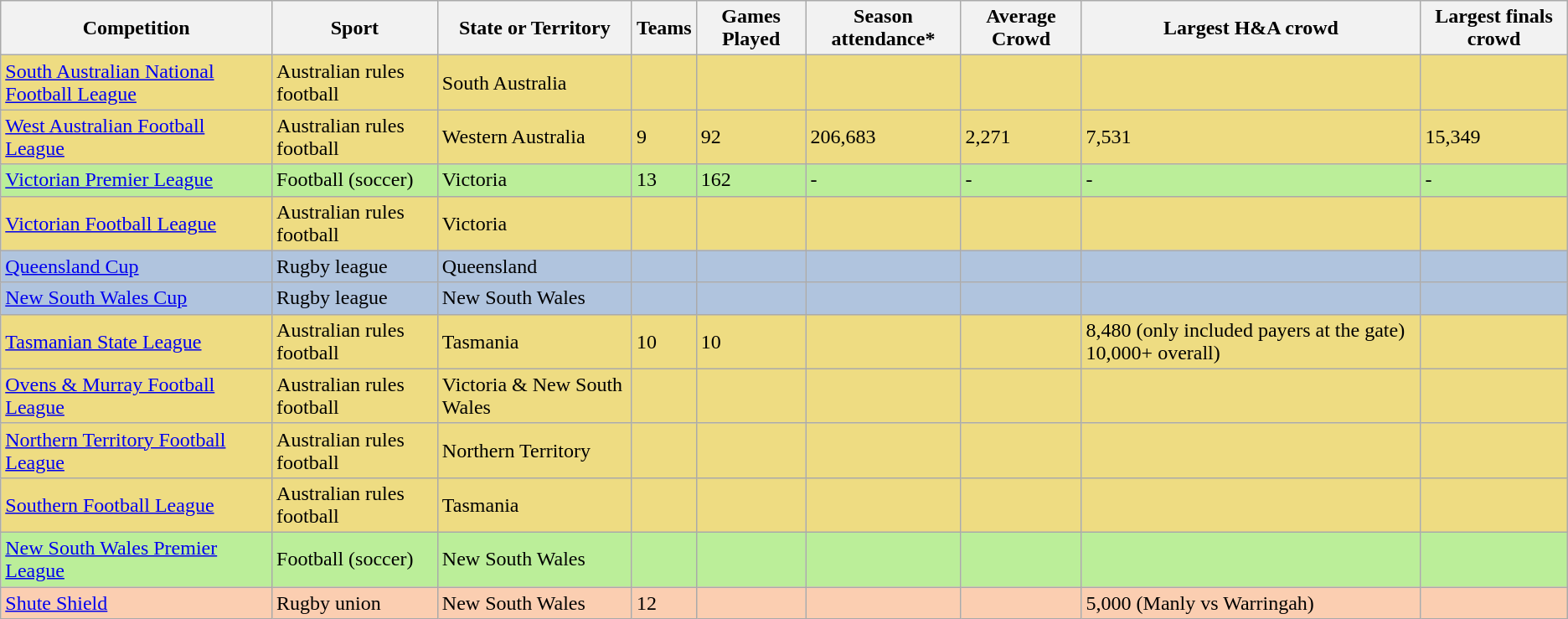<table class="wikitable">
<tr>
<th>Competition</th>
<th>Sport</th>
<th>State or Territory</th>
<th>Teams</th>
<th>Games Played</th>
<th>Season attendance*</th>
<th>Average Crowd</th>
<th>Largest H&A crowd</th>
<th>Largest finals crowd</th>
</tr>
<tr style="background:#eedc82;">
<td><a href='#'>South Australian National Football League</a></td>
<td>Australian rules football</td>
<td>South Australia</td>
<td></td>
<td></td>
<td></td>
<td></td>
<td></td>
<td></td>
</tr>
<tr style="background:#eedc82;">
<td><a href='#'>West Australian Football League</a></td>
<td>Australian rules football</td>
<td>Western Australia</td>
<td>9</td>
<td>92</td>
<td>206,683</td>
<td>2,271</td>
<td>7,531</td>
<td>15,349</td>
</tr>
<tr style="background:#be9;">
<td><a href='#'>Victorian Premier League</a></td>
<td>Football (soccer)</td>
<td>Victoria</td>
<td>13</td>
<td>162</td>
<td>-</td>
<td>-</td>
<td>-</td>
<td>-</td>
</tr>
<tr style="background:#eedc82;">
<td><a href='#'>Victorian Football League</a></td>
<td>Australian rules football</td>
<td>Victoria</td>
<td></td>
<td></td>
<td></td>
<td></td>
<td></td>
<td></td>
</tr>
<tr style="background:#b0c4de;">
<td><a href='#'>Queensland Cup</a></td>
<td>Rugby league</td>
<td>Queensland</td>
<td></td>
<td></td>
<td></td>
<td></td>
<td></td>
<td></td>
</tr>
<tr style="background:#b0c4de;">
<td><a href='#'>New South Wales Cup</a></td>
<td>Rugby league</td>
<td>New South Wales</td>
<td></td>
<td></td>
<td></td>
<td></td>
<td></td>
<td></td>
</tr>
<tr style="background:#eedc82;">
<td><a href='#'>Tasmanian State League</a></td>
<td>Australian rules football</td>
<td>Tasmania</td>
<td>10</td>
<td>10</td>
<td></td>
<td></td>
<td>8,480 (only included payers at the gate) 10,000+ overall)</td>
<td></td>
</tr>
<tr style="background:#eedc82;">
<td><a href='#'>Ovens & Murray Football League</a></td>
<td>Australian rules football</td>
<td>Victoria & New South Wales</td>
<td></td>
<td></td>
<td></td>
<td></td>
<td></td>
<td></td>
</tr>
<tr style="background:#eedc82;">
<td><a href='#'>Northern Territory Football League</a></td>
<td>Australian rules football</td>
<td>Northern Territory</td>
<td></td>
<td></td>
<td></td>
<td></td>
<td></td>
<td></td>
</tr>
<tr style="background:#eedc82;">
<td><a href='#'>Southern Football League</a></td>
<td>Australian rules football</td>
<td>Tasmania</td>
<td></td>
<td></td>
<td></td>
<td></td>
<td></td>
<td></td>
</tr>
<tr style="background:#be9;">
<td><a href='#'>New South Wales Premier League</a></td>
<td>Football (soccer)</td>
<td>New South Wales</td>
<td></td>
<td></td>
<td></td>
<td></td>
<td></td>
<td></td>
</tr>
<tr style="background:#fbceb1;">
<td><a href='#'>Shute Shield</a></td>
<td>Rugby union</td>
<td>New South Wales</td>
<td>12</td>
<td></td>
<td></td>
<td></td>
<td>5,000 (Manly vs Warringah)</td>
<td></td>
</tr>
</table>
